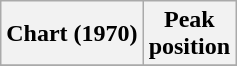<table class="wikitable sortable plainrowheaders" style="text-align:center">
<tr>
<th scope="col">Chart (1970)</th>
<th scope="col">Peak<br> position</th>
</tr>
<tr>
</tr>
</table>
